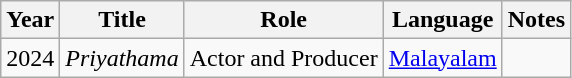<table class="wikitable">
<tr>
<th>Year</th>
<th>Title</th>
<th>Role</th>
<th>Language</th>
<th>Notes</th>
</tr>
<tr>
<td>2024</td>
<td><em>Priyathama</em></td>
<td>Actor and Producer</td>
<td><a href='#'>Malayalam</a></td>
<td></td>
</tr>
</table>
